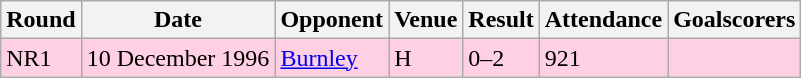<table class="wikitable">
<tr>
<th>Round</th>
<th>Date</th>
<th>Opponent</th>
<th>Venue</th>
<th>Result</th>
<th>Attendance</th>
<th>Goalscorers</th>
</tr>
<tr style="background:#ffd0e3;">
<td>NR1</td>
<td>10 December 1996</td>
<td><a href='#'>Burnley</a></td>
<td>H</td>
<td>0–2</td>
<td>921</td>
<td></td>
</tr>
</table>
